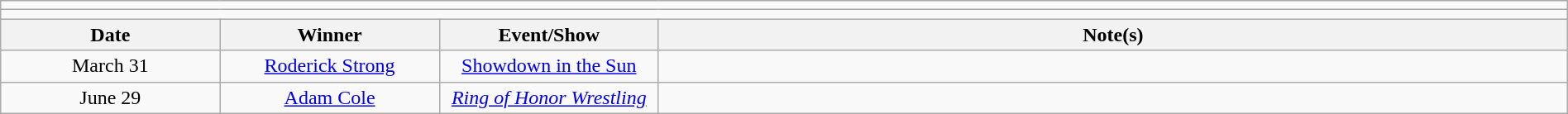<table class="wikitable" style="text-align:center; width:100%;">
<tr>
<td colspan="5"></td>
</tr>
<tr>
<td colspan="5"><strong></strong></td>
</tr>
<tr>
<th width=14%>Date</th>
<th width=14%>Winner</th>
<th width=14%>Event/Show</th>
<th width=58%>Note(s)</th>
</tr>
<tr>
<td>March 31</td>
<td><a href='#'>Roderick Strong</a></td>
<td><a href='#'>Showdown in the Sun</a></td>
<td align="left"></td>
</tr>
<tr>
<td>June 29</td>
<td><a href='#'>Adam Cole</a></td>
<td><em><a href='#'>Ring of Honor Wrestling</a></em></td>
<td align="left"></td>
</tr>
</table>
